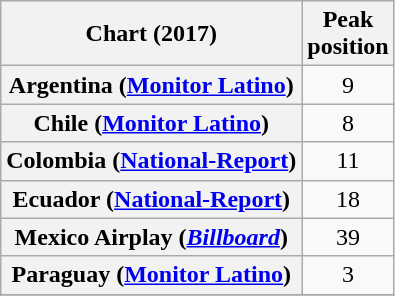<table class="wikitable sortable plainrowheaders" style="text-align:center">
<tr>
<th>Chart (2017)</th>
<th>Peak<br>position</th>
</tr>
<tr>
<th scope="row">Argentina (<a href='#'>Monitor Latino</a>)</th>
<td>9</td>
</tr>
<tr>
<th scope="row">Chile (<a href='#'>Monitor Latino</a>)</th>
<td>8</td>
</tr>
<tr>
<th scope="row">Colombia (<a href='#'>National-Report</a>)</th>
<td>11</td>
</tr>
<tr>
<th scope="row">Ecuador (<a href='#'>National-Report</a>)</th>
<td>18</td>
</tr>
<tr>
<th scope="row">Mexico Airplay (<a href='#'><em>Billboard</em></a>)</th>
<td>39</td>
</tr>
<tr>
<th scope="row">Paraguay (<a href='#'>Monitor Latino</a>)</th>
<td>3</td>
</tr>
<tr>
</tr>
<tr>
</tr>
</table>
